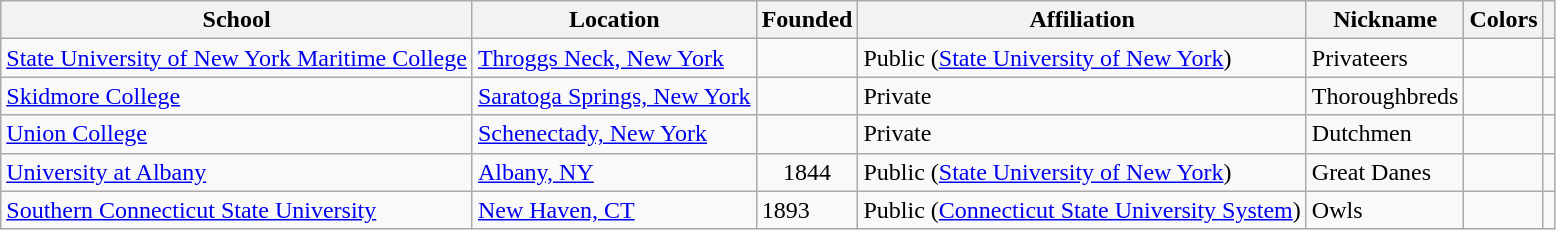<table class="wikitable sortable">
<tr>
<th>School</th>
<th>Location</th>
<th>Founded</th>
<th>Affiliation</th>
<th>Nickname</th>
<th>Colors</th>
<th></th>
</tr>
<tr>
<td><a href='#'>State University of New York Maritime College</a></td>
<td><a href='#'>Throggs Neck, New York</a></td>
<td></td>
<td>Public (<a href='#'>State University of New York</a>)</td>
<td>Privateers</td>
<td> </td>
<td></td>
</tr>
<tr>
<td><a href='#'>Skidmore College</a></td>
<td><a href='#'>Saratoga Springs, New York</a></td>
<td></td>
<td>Private</td>
<td>Thoroughbreds</td>
<td> </td>
<td></td>
</tr>
<tr>
<td><a href='#'>Union College</a></td>
<td><a href='#'>Schenectady, New York</a></td>
<td></td>
<td>Private</td>
<td>Dutchmen</td>
<td> </td>
<td></td>
</tr>
<tr>
<td><a href='#'>University at Albany</a></td>
<td><a href='#'>Albany, NY</a></td>
<td align=center>1844</td>
<td>Public (<a href='#'>State University of New York</a>)</td>
<td>Great Danes</td>
<td> </td>
<td></td>
</tr>
<tr>
<td><a href='#'>Southern Connecticut State University</a></td>
<td><a href='#'>New Haven, CT</a></td>
<td>1893</td>
<td>Public (<a href='#'>Connecticut State University System</a>)</td>
<td>Owls</td>
<td> </td>
<td></td>
</tr>
</table>
